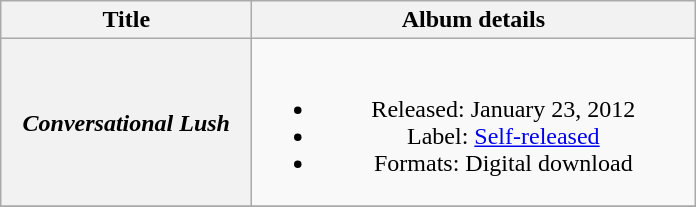<table class="wikitable plainrowheaders" style="text-align:center;">
<tr>
<th scope="col" style="width:10em;">Title</th>
<th scope="col" style="width:18em;">Album details</th>
</tr>
<tr>
<th scope="row"><em>Conversational Lush</em></th>
<td><br><ul><li>Released: January 23, 2012</li><li>Label: <a href='#'>Self-released</a></li><li>Formats: Digital download</li></ul></td>
</tr>
<tr>
</tr>
</table>
